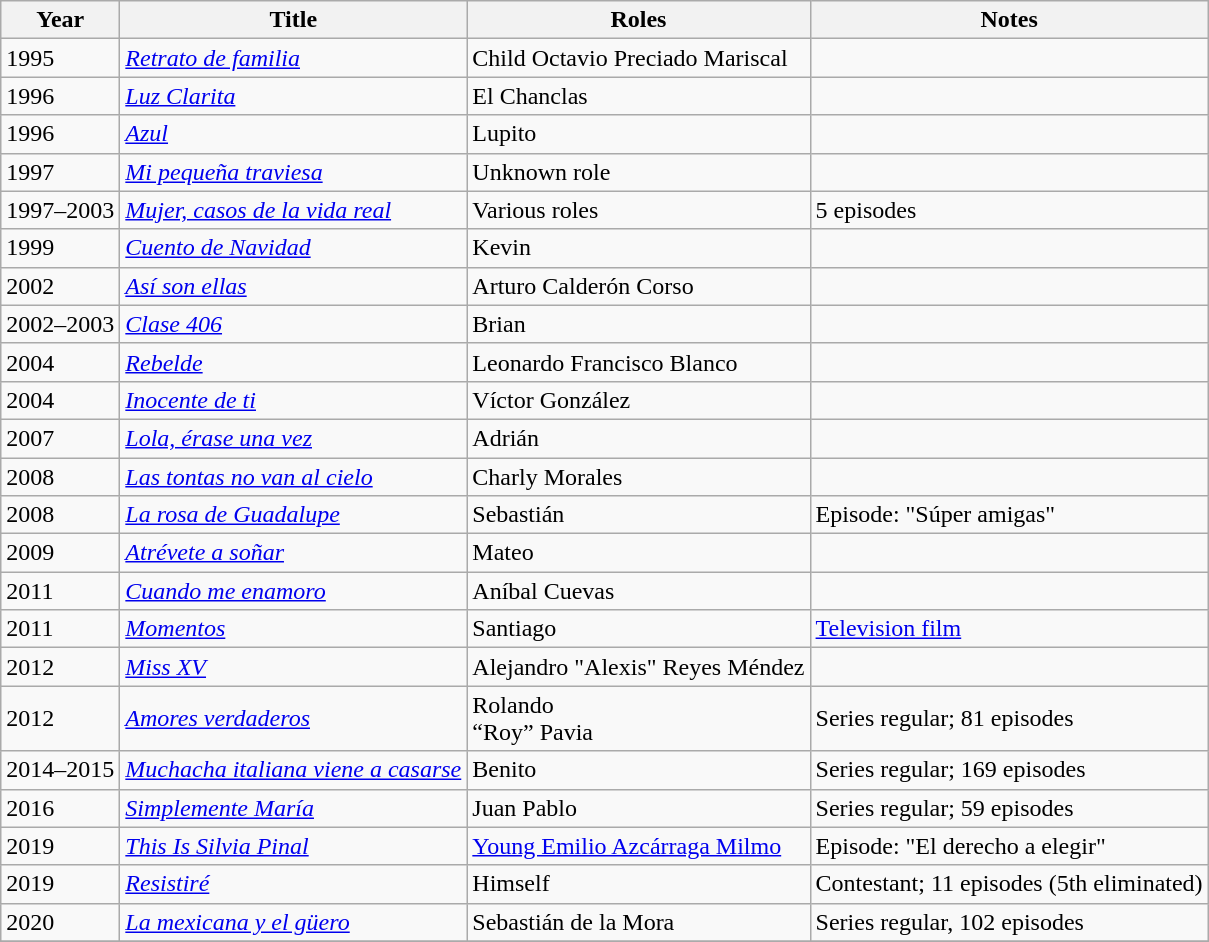<table class="wikitable sortable">
<tr>
<th>Year</th>
<th>Title</th>
<th>Roles</th>
<th>Notes</th>
</tr>
<tr>
<td>1995</td>
<td><em><a href='#'>Retrato de familia</a></em></td>
<td>Child Octavio Preciado Mariscal</td>
<td></td>
</tr>
<tr>
<td>1996</td>
<td><em><a href='#'>Luz Clarita</a></em></td>
<td>El Chanclas</td>
<td></td>
</tr>
<tr>
<td>1996</td>
<td><em><a href='#'>Azul</a></em></td>
<td>Lupito</td>
<td></td>
</tr>
<tr>
<td>1997</td>
<td><em><a href='#'>Mi pequeña traviesa</a></em></td>
<td>Unknown role</td>
<td></td>
</tr>
<tr>
<td>1997–2003</td>
<td><em><a href='#'>Mujer, casos de la vida real</a></em></td>
<td>Various roles</td>
<td>5 episodes</td>
</tr>
<tr>
<td>1999</td>
<td><em><a href='#'>Cuento de Navidad</a></em></td>
<td>Kevin</td>
<td></td>
</tr>
<tr>
<td>2002</td>
<td><em><a href='#'>Así son ellas</a></em></td>
<td>Arturo Calderón Corso</td>
<td></td>
</tr>
<tr>
<td>2002–2003</td>
<td><em><a href='#'>Clase 406</a></em></td>
<td>Brian</td>
<td></td>
</tr>
<tr>
<td>2004</td>
<td><em><a href='#'>Rebelde</a></em></td>
<td>Leonardo Francisco Blanco</td>
<td></td>
</tr>
<tr>
<td>2004</td>
<td><em><a href='#'>Inocente de ti</a></em></td>
<td>Víctor González</td>
<td></td>
</tr>
<tr>
<td>2007</td>
<td><em><a href='#'>Lola, érase una vez</a></em></td>
<td>Adrián</td>
<td></td>
</tr>
<tr>
<td>2008</td>
<td><em><a href='#'>Las tontas no van al cielo</a></em></td>
<td>Charly Morales</td>
<td></td>
</tr>
<tr>
<td>2008</td>
<td><em><a href='#'>La rosa de Guadalupe</a></em></td>
<td>Sebastián</td>
<td>Episode: "Súper amigas"</td>
</tr>
<tr>
<td>2009</td>
<td><em><a href='#'>Atrévete a soñar</a></em></td>
<td>Mateo</td>
<td></td>
</tr>
<tr>
<td>2011</td>
<td><em><a href='#'>Cuando me enamoro</a></em></td>
<td>Aníbal Cuevas</td>
<td></td>
</tr>
<tr>
<td>2011</td>
<td><em><a href='#'>Momentos</a></em></td>
<td>Santiago</td>
<td><a href='#'>Television film</a></td>
</tr>
<tr>
<td>2012</td>
<td><em><a href='#'>Miss XV</a></em></td>
<td>Alejandro "Alexis" Reyes Méndez</td>
<td></td>
</tr>
<tr>
<td>2012</td>
<td><em><a href='#'>Amores verdaderos</a></em></td>
<td>Rolando<br>“Roy” Pavia</td>
<td>Series regular; 81 episodes</td>
</tr>
<tr>
<td>2014–2015</td>
<td><em><a href='#'>Muchacha italiana viene a casarse</a></em></td>
<td>Benito</td>
<td>Series regular; 169 episodes</td>
</tr>
<tr>
<td>2016</td>
<td><em><a href='#'>Simplemente María</a></em></td>
<td>Juan Pablo</td>
<td>Series regular; 59 episodes</td>
</tr>
<tr>
<td>2019</td>
<td><em><a href='#'>This Is Silvia Pinal</a></em></td>
<td><a href='#'>Young Emilio Azcárraga Milmo</a></td>
<td>Episode: "El derecho a elegir"</td>
</tr>
<tr>
<td>2019</td>
<td><em><a href='#'>Resistiré</a></em></td>
<td>Himself</td>
<td>Contestant; 11 episodes (5th eliminated)</td>
</tr>
<tr>
<td>2020</td>
<td><em><a href='#'>La mexicana y el güero</a></em></td>
<td>Sebastián de la Mora</td>
<td>Series regular, 102 episodes</td>
</tr>
<tr>
</tr>
</table>
